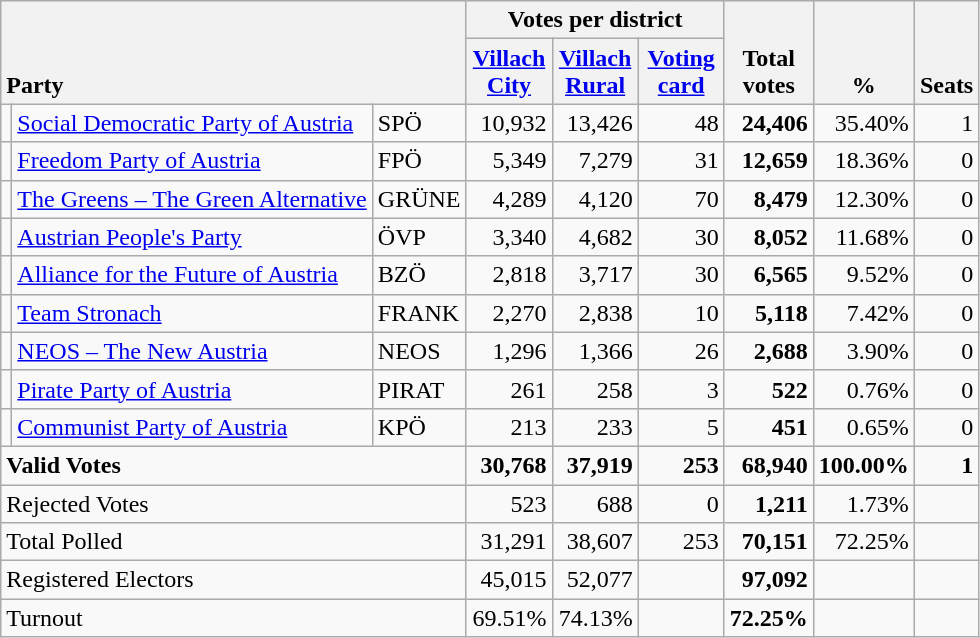<table class="wikitable" border="1" style="text-align:right;">
<tr>
<th style="text-align:left;" valign=bottom rowspan=2 colspan=3>Party</th>
<th colspan=3>Votes per district</th>
<th align=center valign=bottom rowspan=2 width="50">Total<br>votes</th>
<th align=center valign=bottom rowspan=2 width="50">%</th>
<th align=center valign=bottom rowspan=2>Seats</th>
</tr>
<tr>
<th align=center valign=bottom width="50"><a href='#'>Villach<br>City</a></th>
<th align=center valign=bottom width="50"><a href='#'>Villach<br>Rural</a></th>
<th align=center valign=bottom width="50"><a href='#'>Voting<br>card</a></th>
</tr>
<tr>
<td></td>
<td align=left><a href='#'>Social Democratic Party of Austria</a></td>
<td align=left>SPÖ</td>
<td>10,932</td>
<td>13,426</td>
<td>48</td>
<td><strong>24,406</strong></td>
<td>35.40%</td>
<td>1</td>
</tr>
<tr>
<td></td>
<td align=left><a href='#'>Freedom Party of Austria</a></td>
<td align=left>FPÖ</td>
<td>5,349</td>
<td>7,279</td>
<td>31</td>
<td><strong>12,659</strong></td>
<td>18.36%</td>
<td>0</td>
</tr>
<tr>
<td></td>
<td align=left style="white-space: nowrap;"><a href='#'>The Greens – The Green Alternative</a></td>
<td align=left>GRÜNE</td>
<td>4,289</td>
<td>4,120</td>
<td>70</td>
<td><strong>8,479</strong></td>
<td>12.30%</td>
<td>0</td>
</tr>
<tr>
<td></td>
<td align=left><a href='#'>Austrian People's Party</a></td>
<td align=left>ÖVP</td>
<td>3,340</td>
<td>4,682</td>
<td>30</td>
<td><strong>8,052</strong></td>
<td>11.68%</td>
<td>0</td>
</tr>
<tr>
<td></td>
<td align=left><a href='#'>Alliance for the Future of Austria</a></td>
<td align=left>BZÖ</td>
<td>2,818</td>
<td>3,717</td>
<td>30</td>
<td><strong>6,565</strong></td>
<td>9.52%</td>
<td>0</td>
</tr>
<tr>
<td></td>
<td align=left><a href='#'>Team Stronach</a></td>
<td align=left>FRANK</td>
<td>2,270</td>
<td>2,838</td>
<td>10</td>
<td><strong>5,118</strong></td>
<td>7.42%</td>
<td>0</td>
</tr>
<tr>
<td></td>
<td align=left><a href='#'>NEOS – The New Austria</a></td>
<td align=left>NEOS</td>
<td>1,296</td>
<td>1,366</td>
<td>26</td>
<td><strong>2,688</strong></td>
<td>3.90%</td>
<td>0</td>
</tr>
<tr>
<td></td>
<td align=left><a href='#'>Pirate Party of Austria</a></td>
<td align=left>PIRAT</td>
<td>261</td>
<td>258</td>
<td>3</td>
<td><strong>522</strong></td>
<td>0.76%</td>
<td>0</td>
</tr>
<tr>
<td></td>
<td align=left><a href='#'>Communist Party of Austria</a></td>
<td align=left>KPÖ</td>
<td>213</td>
<td>233</td>
<td>5</td>
<td><strong>451</strong></td>
<td>0.65%</td>
<td>0</td>
</tr>
<tr style="font-weight:bold">
<td align=left colspan=3>Valid Votes</td>
<td>30,768</td>
<td>37,919</td>
<td>253</td>
<td>68,940</td>
<td>100.00%</td>
<td>1</td>
</tr>
<tr>
<td align=left colspan=3>Rejected Votes</td>
<td>523</td>
<td>688</td>
<td>0</td>
<td><strong>1,211</strong></td>
<td>1.73%</td>
<td></td>
</tr>
<tr>
<td align=left colspan=3>Total Polled</td>
<td>31,291</td>
<td>38,607</td>
<td>253</td>
<td><strong>70,151</strong></td>
<td>72.25%</td>
<td></td>
</tr>
<tr>
<td align=left colspan=3>Registered Electors</td>
<td>45,015</td>
<td>52,077</td>
<td></td>
<td><strong>97,092</strong></td>
<td></td>
<td></td>
</tr>
<tr>
<td align=left colspan=3>Turnout</td>
<td>69.51%</td>
<td>74.13%</td>
<td></td>
<td><strong>72.25%</strong></td>
<td></td>
<td></td>
</tr>
</table>
